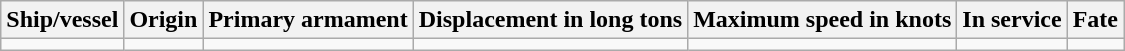<table class="wikitable">
<tr>
<th scope="col">Ship/vessel</th>
<th scope="col">Origin</th>
<th scope="col">Primary armament</th>
<th scope="col">Displacement in long tons</th>
<th scope="col">Maximum speed in knots</th>
<th scope="col">In service</th>
<th scope="col">Fate</th>
</tr>
<tr>
<td></td>
<td></td>
<td></td>
<td></td>
<td></td>
<td></td>
<td></td>
</tr>
</table>
